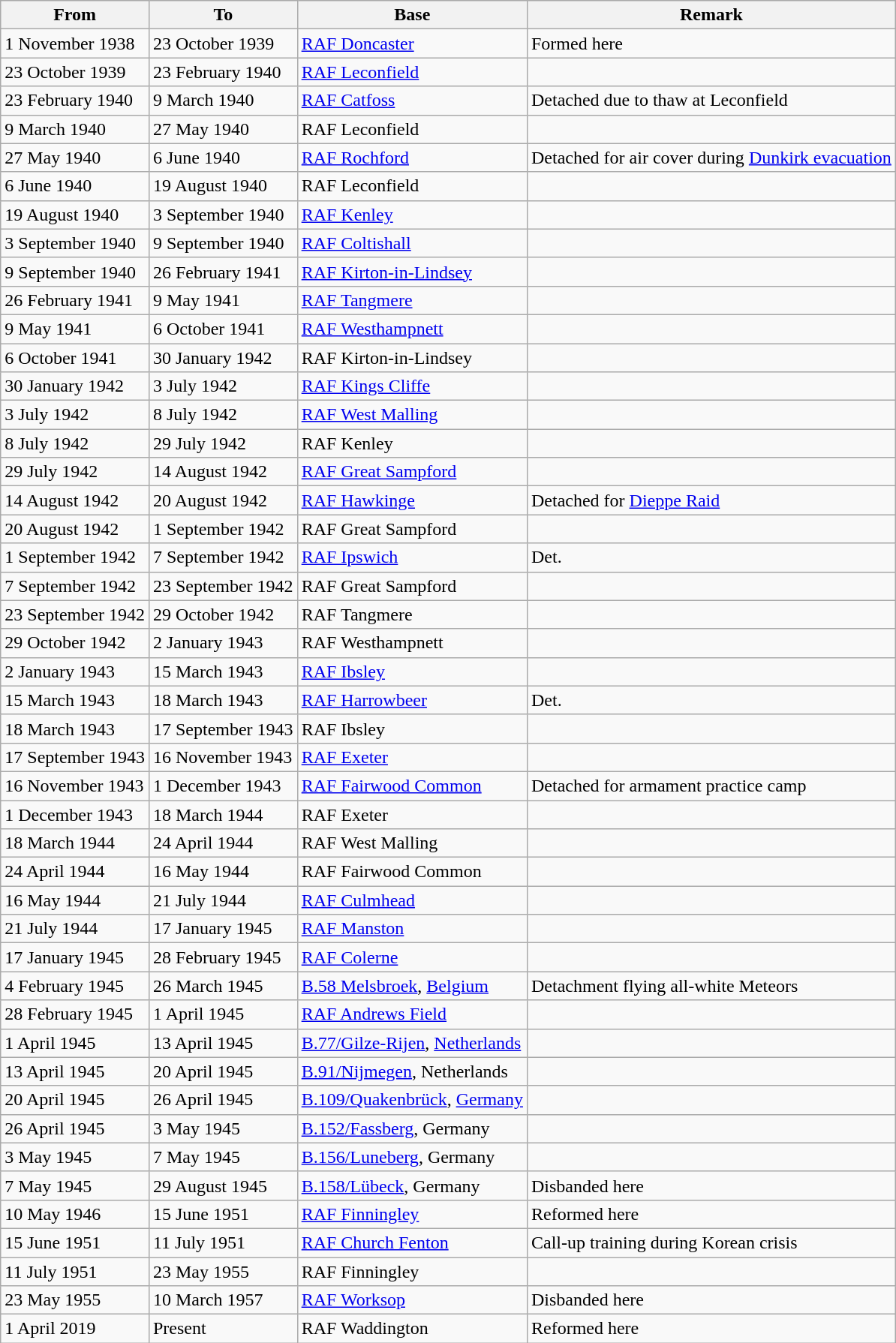<table class="wikitable">
<tr>
<th>From</th>
<th>To</th>
<th>Base</th>
<th>Remark</th>
</tr>
<tr>
<td>1 November 1938</td>
<td>23 October 1939</td>
<td><a href='#'>RAF Doncaster</a></td>
<td>Formed here</td>
</tr>
<tr>
<td>23 October 1939</td>
<td>23 February 1940</td>
<td><a href='#'>RAF Leconfield</a></td>
<td></td>
</tr>
<tr>
<td>23 February 1940</td>
<td>9 March 1940</td>
<td><a href='#'>RAF Catfoss</a></td>
<td>Detached due to thaw at Leconfield</td>
</tr>
<tr>
<td>9 March 1940</td>
<td>27 May 1940</td>
<td>RAF Leconfield</td>
<td></td>
</tr>
<tr>
<td>27 May 1940</td>
<td>6 June 1940</td>
<td><a href='#'>RAF Rochford</a></td>
<td>Detached for air cover during <a href='#'>Dunkirk evacuation</a></td>
</tr>
<tr>
<td>6 June 1940</td>
<td>19 August 1940</td>
<td>RAF Leconfield</td>
<td></td>
</tr>
<tr>
<td>19 August 1940</td>
<td>3 September 1940</td>
<td><a href='#'>RAF Kenley</a></td>
<td></td>
</tr>
<tr>
<td>3 September 1940</td>
<td>9 September 1940</td>
<td><a href='#'>RAF Coltishall</a></td>
<td></td>
</tr>
<tr>
<td>9 September 1940</td>
<td>26 February 1941</td>
<td><a href='#'>RAF Kirton-in-Lindsey</a></td>
<td></td>
</tr>
<tr>
<td>26 February 1941</td>
<td>9 May 1941</td>
<td><a href='#'>RAF Tangmere</a></td>
<td></td>
</tr>
<tr>
<td>9 May 1941</td>
<td>6 October 1941</td>
<td><a href='#'>RAF Westhampnett</a></td>
<td></td>
</tr>
<tr>
<td>6 October 1941</td>
<td>30 January 1942</td>
<td>RAF Kirton-in-Lindsey</td>
<td></td>
</tr>
<tr>
<td>30 January 1942</td>
<td>3 July 1942</td>
<td><a href='#'>RAF Kings Cliffe</a></td>
<td></td>
</tr>
<tr>
<td>3 July 1942</td>
<td>8 July 1942</td>
<td><a href='#'>RAF West Malling</a></td>
<td></td>
</tr>
<tr>
<td>8 July 1942</td>
<td>29 July 1942</td>
<td>RAF Kenley</td>
<td></td>
</tr>
<tr>
<td>29 July 1942</td>
<td>14 August 1942</td>
<td><a href='#'>RAF Great Sampford</a></td>
<td></td>
</tr>
<tr>
<td>14 August 1942</td>
<td>20 August 1942</td>
<td><a href='#'>RAF Hawkinge</a></td>
<td>Detached for <a href='#'>Dieppe Raid</a></td>
</tr>
<tr>
<td>20 August 1942</td>
<td>1 September 1942</td>
<td>RAF Great Sampford</td>
<td></td>
</tr>
<tr>
<td>1 September 1942</td>
<td>7 September 1942</td>
<td><a href='#'>RAF Ipswich</a></td>
<td>Det.</td>
</tr>
<tr>
<td>7 September 1942</td>
<td>23 September 1942</td>
<td>RAF Great Sampford</td>
<td></td>
</tr>
<tr>
<td>23 September 1942</td>
<td>29 October 1942</td>
<td>RAF Tangmere</td>
<td></td>
</tr>
<tr>
<td>29 October 1942</td>
<td>2 January 1943</td>
<td>RAF Westhampnett</td>
<td></td>
</tr>
<tr>
<td>2 January 1943</td>
<td>15 March 1943</td>
<td><a href='#'>RAF Ibsley</a></td>
<td></td>
</tr>
<tr>
<td>15 March 1943</td>
<td>18 March 1943</td>
<td><a href='#'>RAF Harrowbeer</a></td>
<td>Det.</td>
</tr>
<tr>
<td>18 March 1943</td>
<td>17 September 1943</td>
<td>RAF Ibsley</td>
<td></td>
</tr>
<tr>
<td>17 September 1943</td>
<td>16 November 1943</td>
<td><a href='#'>RAF Exeter</a></td>
<td></td>
</tr>
<tr>
<td>16 November 1943</td>
<td>1 December 1943</td>
<td><a href='#'>RAF Fairwood Common</a></td>
<td>Detached for armament practice camp</td>
</tr>
<tr>
<td>1 December 1943</td>
<td>18 March 1944</td>
<td>RAF Exeter</td>
<td></td>
</tr>
<tr>
<td>18 March 1944</td>
<td>24 April 1944</td>
<td>RAF West Malling</td>
<td></td>
</tr>
<tr>
<td>24 April 1944</td>
<td>16 May 1944</td>
<td>RAF Fairwood Common</td>
<td></td>
</tr>
<tr>
<td>16 May 1944</td>
<td>21 July 1944</td>
<td><a href='#'>RAF Culmhead</a></td>
<td></td>
</tr>
<tr>
<td>21 July 1944</td>
<td>17 January 1945</td>
<td><a href='#'>RAF Manston</a></td>
<td></td>
</tr>
<tr>
<td>17 January 1945</td>
<td>28 February 1945</td>
<td><a href='#'>RAF Colerne</a></td>
<td></td>
</tr>
<tr>
<td>4 February 1945</td>
<td>26 March 1945</td>
<td><a href='#'>B.58 Melsbroek</a>, <a href='#'>Belgium</a></td>
<td>Detachment flying all-white Meteors</td>
</tr>
<tr>
<td>28 February 1945</td>
<td>1 April 1945</td>
<td><a href='#'>RAF Andrews Field</a></td>
<td></td>
</tr>
<tr>
<td>1 April 1945</td>
<td>13 April 1945</td>
<td><a href='#'>B.77/Gilze-Rijen</a>, <a href='#'>Netherlands</a></td>
<td></td>
</tr>
<tr>
<td>13 April 1945</td>
<td>20 April 1945</td>
<td><a href='#'>B.91/Nijmegen</a>, Netherlands</td>
<td></td>
</tr>
<tr>
<td>20 April 1945</td>
<td>26 April 1945</td>
<td><a href='#'>B.109/Quakenbrück</a>, <a href='#'>Germany</a></td>
<td></td>
</tr>
<tr>
<td>26 April 1945</td>
<td>3 May 1945</td>
<td><a href='#'>B.152/Fassberg</a>, Germany</td>
<td></td>
</tr>
<tr>
<td>3 May 1945</td>
<td>7 May 1945</td>
<td><a href='#'>B.156/Luneberg</a>, Germany</td>
<td></td>
</tr>
<tr>
<td>7 May 1945</td>
<td>29 August 1945</td>
<td><a href='#'>B.158/Lübeck</a>, Germany</td>
<td>Disbanded here</td>
</tr>
<tr>
<td>10 May 1946</td>
<td>15 June 1951</td>
<td><a href='#'>RAF Finningley</a></td>
<td>Reformed here</td>
</tr>
<tr>
<td>15 June 1951</td>
<td>11 July 1951</td>
<td><a href='#'>RAF Church Fenton</a></td>
<td>Call-up training during Korean crisis</td>
</tr>
<tr>
<td>11 July 1951</td>
<td>23 May 1955</td>
<td>RAF Finningley</td>
<td></td>
</tr>
<tr>
<td>23 May 1955</td>
<td>10 March 1957</td>
<td><a href='#'>RAF Worksop</a></td>
<td>Disbanded here</td>
</tr>
<tr>
<td>1 April 2019</td>
<td>Present</td>
<td>RAF Waddington</td>
<td>Reformed here</td>
</tr>
</table>
